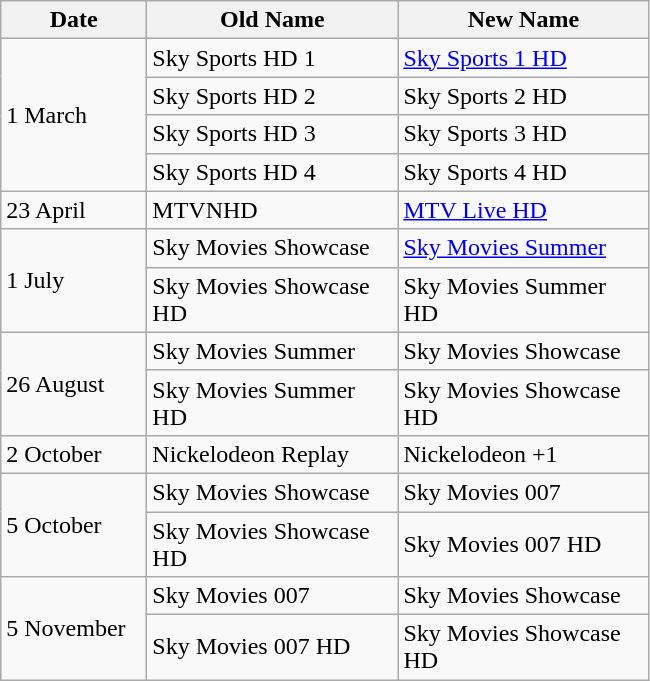<table class="wikitable">
<tr>
<th width=90>Date</th>
<th width=160>Old Name</th>
<th width=160>New Name</th>
</tr>
<tr>
<td rowspan=4>1 March</td>
<td>Sky Sports HD 1</td>
<td><a href='#'>Sky Sports 1 HD</a></td>
</tr>
<tr>
<td>Sky Sports HD 2</td>
<td>Sky Sports 2 HD</td>
</tr>
<tr>
<td>Sky Sports HD 3</td>
<td>Sky Sports 3 HD</td>
</tr>
<tr>
<td>Sky Sports HD 4</td>
<td>Sky Sports 4 HD</td>
</tr>
<tr>
<td>23 April</td>
<td>MTVNHD</td>
<td><a href='#'>MTV Live HD</a></td>
</tr>
<tr>
<td rowspan=2>1 July</td>
<td>Sky Movies Showcase</td>
<td><a href='#'>Sky Movies Summer</a></td>
</tr>
<tr>
<td>Sky Movies Showcase HD</td>
<td>Sky Movies Summer HD</td>
</tr>
<tr>
<td rowspan=2>26 August</td>
<td>Sky Movies Summer</td>
<td>Sky Movies Showcase</td>
</tr>
<tr>
<td>Sky Movies Summer HD</td>
<td>Sky Movies Showcase HD</td>
</tr>
<tr>
<td>2 October</td>
<td>Nickelodeon Replay</td>
<td>Nickelodeon +1</td>
</tr>
<tr>
<td rowspan=2>5 October</td>
<td>Sky Movies Showcase</td>
<td>Sky Movies 007</td>
</tr>
<tr>
<td>Sky Movies Showcase HD</td>
<td>Sky Movies 007 HD</td>
</tr>
<tr>
<td rowspan=2>5 November</td>
<td>Sky Movies 007</td>
<td>Sky Movies Showcase</td>
</tr>
<tr>
<td>Sky Movies 007 HD</td>
<td>Sky Movies Showcase HD</td>
</tr>
</table>
